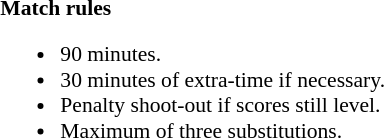<table width=82% style="font-size: 90%">
<tr>
<td width=50% valign=top></td>
<td style="width:60%; vertical-align:top;"><br><strong>Match rules</strong><ul><li>90 minutes.</li><li>30 minutes of extra-time if necessary.</li><li>Penalty shoot-out if scores still level.</li><li>Maximum of three substitutions.</li></ul></td>
</tr>
</table>
